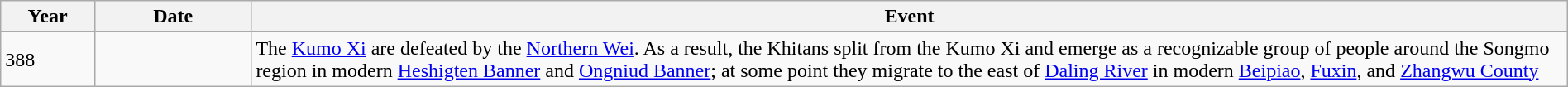<table class="wikitable" width="100%">
<tr>
<th style="width:6%">Year</th>
<th style="width:10%">Date</th>
<th>Event</th>
</tr>
<tr>
<td>388</td>
<td></td>
<td>The <a href='#'>Kumo Xi</a> are defeated by the <a href='#'>Northern Wei</a>. As a result, the Khitans split from the Kumo Xi and emerge as a recognizable group of people around the Songmo region in modern <a href='#'>Heshigten Banner</a> and <a href='#'>Ongniud Banner</a>; at some point they migrate to the east of <a href='#'>Daling River</a> in modern <a href='#'>Beipiao</a>, <a href='#'>Fuxin</a>, and <a href='#'>Zhangwu County</a></td>
</tr>
</table>
